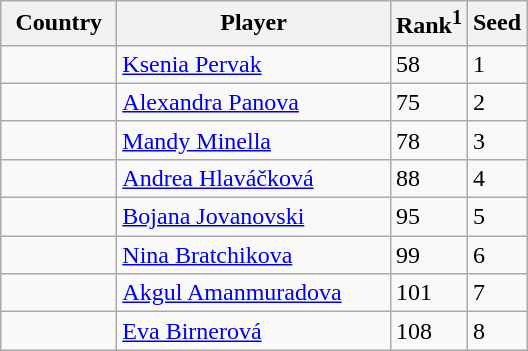<table class="sortable wikitable">
<tr>
<th width="70">Country</th>
<th width="175">Player</th>
<th>Rank<sup>1</sup></th>
<th>Seed</th>
</tr>
<tr>
<td></td>
<td><a href='#'>Ksenia Pervak</a></td>
<td>58</td>
<td>1</td>
</tr>
<tr>
<td></td>
<td><a href='#'>Alexandra Panova</a></td>
<td>75</td>
<td>2</td>
</tr>
<tr>
<td></td>
<td><a href='#'>Mandy Minella</a></td>
<td>78</td>
<td>3</td>
</tr>
<tr>
<td></td>
<td><a href='#'>Andrea Hlaváčková</a></td>
<td>88</td>
<td>4</td>
</tr>
<tr>
<td></td>
<td><a href='#'>Bojana Jovanovski</a></td>
<td>95</td>
<td>5</td>
</tr>
<tr>
<td></td>
<td><a href='#'>Nina Bratchikova</a></td>
<td>99</td>
<td>6</td>
</tr>
<tr>
<td></td>
<td><a href='#'>Akgul Amanmuradova</a></td>
<td>101</td>
<td>7</td>
</tr>
<tr>
<td></td>
<td><a href='#'>Eva Birnerová</a></td>
<td>108</td>
<td>8</td>
</tr>
</table>
